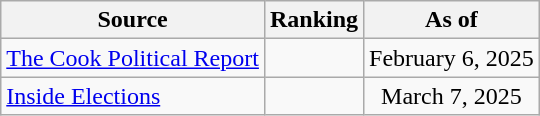<table class="wikitable" style="text-align:center">
<tr>
<th>Source</th>
<th>Ranking</th>
<th>As of</th>
</tr>
<tr>
<td align=left><a href='#'>The Cook Political Report</a></td>
<td></td>
<td>February 6, 2025</td>
</tr>
<tr>
<td align=left><a href='#'>Inside Elections</a></td>
<td></td>
<td>March 7, 2025</td>
</tr>
</table>
